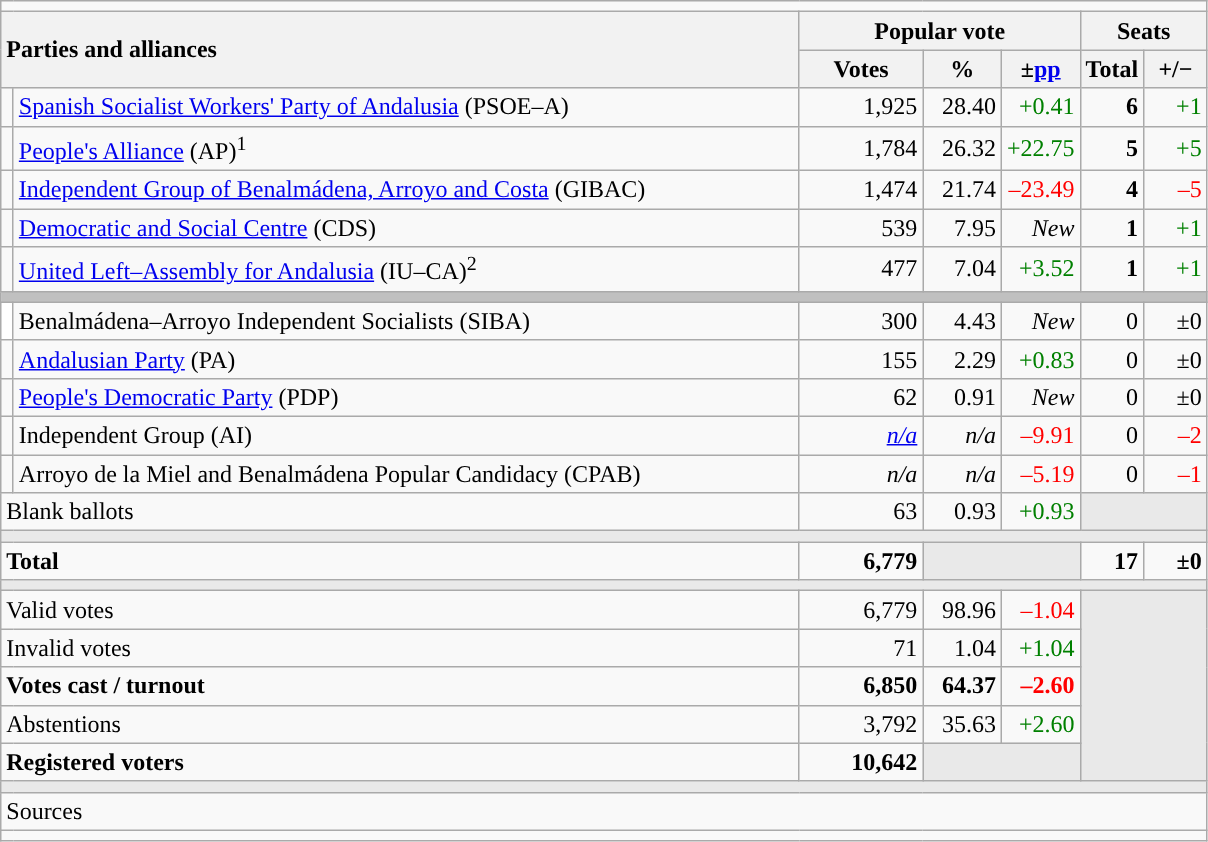<table class="wikitable" style="text-align:right;">
<tr>
<td colspan="7"></td>
</tr>
<tr>
<th style="text-align:left;" rowspan="2" colspan="2" width="525">Parties and alliances</th>
<th colspan="3">Popular vote</th>
<th colspan="2">Seats</th>
</tr>
<tr>
<th width="75">Votes</th>
<th width="45">%</th>
<th width="45">±<a href='#'>pp</a></th>
<th width="35">Total</th>
<th width="35">+/−</th>
</tr>
<tr>
<td width="1" style="color:inherit;background:"></td>
<td align="left"><a href='#'>Spanish Socialist Workers' Party of Andalusia</a> (PSOE–A)</td>
<td>1,925</td>
<td>28.40</td>
<td style="color:green;">+0.41</td>
<td><strong>6</strong></td>
<td style="color:green;">+1</td>
</tr>
<tr>
<td style="color:inherit;background:"></td>
<td align="left"><a href='#'>People's Alliance</a> (AP)<sup>1</sup></td>
<td>1,784</td>
<td>26.32</td>
<td style="color:green;">+22.75</td>
<td><strong>5</strong></td>
<td style="color:green;">+5</td>
</tr>
<tr>
<td style="color:inherit;background:"></td>
<td align="left"><a href='#'>Independent Group of Benalmádena, Arroyo and Costa</a> (GIBAC)</td>
<td>1,474</td>
<td>21.74</td>
<td style="color:red;">–23.49</td>
<td><strong>4</strong></td>
<td style="color:red;">–5</td>
</tr>
<tr>
<td style="color:inherit;background:"></td>
<td align="left"><a href='#'>Democratic and Social Centre</a> (CDS)</td>
<td>539</td>
<td>7.95</td>
<td><em>New</em></td>
<td><strong>1</strong></td>
<td style="color:green;">+1</td>
</tr>
<tr>
<td style="color:inherit;background:"></td>
<td align="left"><a href='#'>United Left–Assembly for Andalusia</a> (IU–CA)<sup>2</sup></td>
<td>477</td>
<td>7.04</td>
<td style="color:green;">+3.52</td>
<td><strong>1</strong></td>
<td style="color:green;">+1</td>
</tr>
<tr>
<td colspan="7" bgcolor="#C0C0C0"></td>
</tr>
<tr>
<td bgcolor="white"></td>
<td align="left">Benalmádena–Arroyo Independent Socialists (SIBA)</td>
<td>300</td>
<td>4.43</td>
<td><em>New</em></td>
<td>0</td>
<td>±0</td>
</tr>
<tr>
<td style="color:inherit;background:"></td>
<td align="left"><a href='#'>Andalusian Party</a> (PA)</td>
<td>155</td>
<td>2.29</td>
<td style="color:green;">+0.83</td>
<td>0</td>
<td>±0</td>
</tr>
<tr>
<td style="color:inherit;background:"></td>
<td align="left"><a href='#'>People's Democratic Party</a> (PDP)</td>
<td>62</td>
<td>0.91</td>
<td><em>New</em></td>
<td>0</td>
<td>±0</td>
</tr>
<tr>
<td style="color:inherit;background:"></td>
<td align="left">Independent Group (AI)</td>
<td><em><a href='#'>n/a</a></em></td>
<td><em>n/a</em></td>
<td style="color:red;">–9.91</td>
<td>0</td>
<td style="color:red;">–2</td>
</tr>
<tr>
<td style="color:inherit;background:"></td>
<td align="left">Arroyo de la Miel and Benalmádena Popular Candidacy (CPAB)</td>
<td><em>n/a</em></td>
<td><em>n/a</em></td>
<td style="color:red;">–5.19</td>
<td>0</td>
<td style="color:red;">–1</td>
</tr>
<tr>
<td align="left" colspan="2">Blank ballots</td>
<td>63</td>
<td>0.93</td>
<td style="color:green;">+0.93</td>
<td bgcolor="#E9E9E9" colspan="2"></td>
</tr>
<tr>
<td colspan="7" bgcolor="#E9E9E9"></td>
</tr>
<tr style="font-weight:bold;">
<td align="left" colspan="2">Total</td>
<td>6,779</td>
<td bgcolor="#E9E9E9" colspan="2"></td>
<td>17</td>
<td>±0</td>
</tr>
<tr>
<td colspan="7" bgcolor="#E9E9E9"></td>
</tr>
<tr>
<td align="left" colspan="2">Valid votes</td>
<td>6,779</td>
<td>98.96</td>
<td style="color:red;">–1.04</td>
<td bgcolor="#E9E9E9" colspan="2" rowspan="5"></td>
</tr>
<tr>
<td align="left" colspan="2">Invalid votes</td>
<td>71</td>
<td>1.04</td>
<td style="color:green;">+1.04</td>
</tr>
<tr style="font-weight:bold;">
<td align="left" colspan="2">Votes cast / turnout</td>
<td>6,850</td>
<td>64.37</td>
<td style="color:red;">–2.60</td>
</tr>
<tr>
<td align="left" colspan="2">Abstentions</td>
<td>3,792</td>
<td>35.63</td>
<td style="color:green;">+2.60</td>
</tr>
<tr style="font-weight:bold;">
<td align="left" colspan="2">Registered voters</td>
<td>10,642</td>
<td bgcolor="#E9E9E9" colspan="2"></td>
</tr>
<tr>
<td colspan="7" bgcolor="#E9E9E9"></td>
</tr>
<tr>
<td align="left" colspan="7">Sources</td>
</tr>
<tr>
<td colspan="7" style="text-align:left; max-width:790px;"></td>
</tr>
</table>
